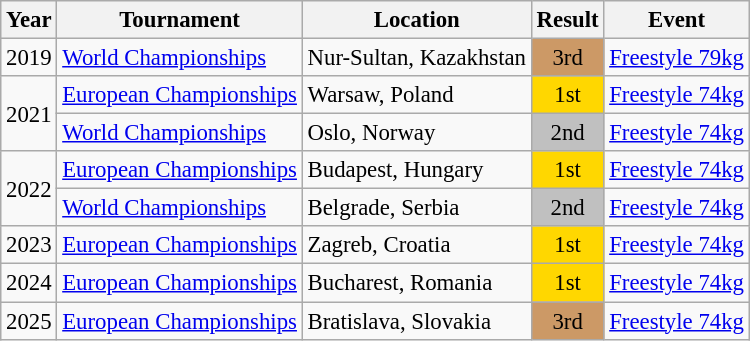<table class="wikitable" style="font-size:95%;">
<tr>
<th>Year</th>
<th>Tournament</th>
<th>Location</th>
<th>Result</th>
<th>Event</th>
</tr>
<tr>
<td>2019</td>
<td><a href='#'>World Championships</a></td>
<td>Nur-Sultan, Kazakhstan</td>
<td align="center" bgcolor="cc9966">3rd</td>
<td><a href='#'>Freestyle 79kg</a></td>
</tr>
<tr>
<td rowspan=2>2021</td>
<td><a href='#'>European Championships</a></td>
<td>Warsaw, Poland</td>
<td align="center" bgcolor="gold">1st</td>
<td><a href='#'>Freestyle 74kg</a></td>
</tr>
<tr>
<td><a href='#'>World Championships</a></td>
<td>Oslo, Norway</td>
<td align="center" bgcolor="silver">2nd</td>
<td><a href='#'>Freestyle 74kg</a></td>
</tr>
<tr>
<td rowspan=2>2022</td>
<td><a href='#'>European Championships</a></td>
<td>Budapest, Hungary</td>
<td align="center" bgcolor="gold">1st</td>
<td><a href='#'>Freestyle 74kg</a></td>
</tr>
<tr>
<td><a href='#'>World Championships</a></td>
<td>Belgrade, Serbia</td>
<td align="center" bgcolor="silver">2nd</td>
<td><a href='#'>Freestyle 74kg</a></td>
</tr>
<tr>
<td>2023</td>
<td><a href='#'>European Championships</a></td>
<td>Zagreb, Croatia</td>
<td align="center" bgcolor="gold">1st</td>
<td><a href='#'>Freestyle 74kg</a></td>
</tr>
<tr>
<td>2024</td>
<td><a href='#'>European Championships</a></td>
<td>Bucharest, Romania</td>
<td align="center" bgcolor="gold">1st</td>
<td><a href='#'>Freestyle 74kg</a></td>
</tr>
<tr>
<td>2025</td>
<td><a href='#'>European Championships</a></td>
<td>Bratislava, Slovakia</td>
<td align="center" bgcolor="cc9966">3rd</td>
<td><a href='#'>Freestyle 74kg</a></td>
</tr>
</table>
